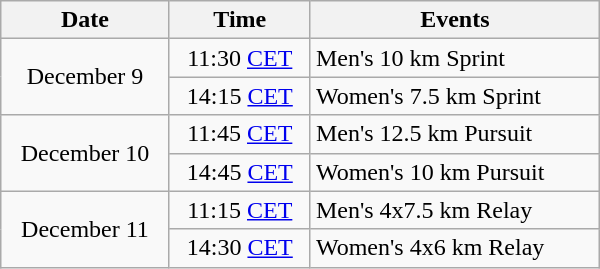<table class="wikitable" style="text-align: center" width="400">
<tr>
<th>Date</th>
<th>Time</th>
<th>Events</th>
</tr>
<tr>
<td rowspan=2>December 9</td>
<td>11:30 <a href='#'>CET</a></td>
<td style="text-align: left">Men's 10 km Sprint</td>
</tr>
<tr>
<td>14:15 <a href='#'>CET</a></td>
<td style="text-align: left">Women's 7.5 km Sprint</td>
</tr>
<tr>
<td rowspan=2>December 10</td>
<td>11:45 <a href='#'>CET</a></td>
<td style="text-align: left">Men's 12.5 km Pursuit</td>
</tr>
<tr>
<td>14:45 <a href='#'>CET</a></td>
<td style="text-align: left">Women's 10 km Pursuit</td>
</tr>
<tr>
<td rowspan=2>December 11</td>
<td>11:15 <a href='#'>CET</a></td>
<td style="text-align: left">Men's 4x7.5 km Relay</td>
</tr>
<tr>
<td>14:30 <a href='#'>CET</a></td>
<td style="text-align: left">Women's 4x6 km Relay</td>
</tr>
</table>
